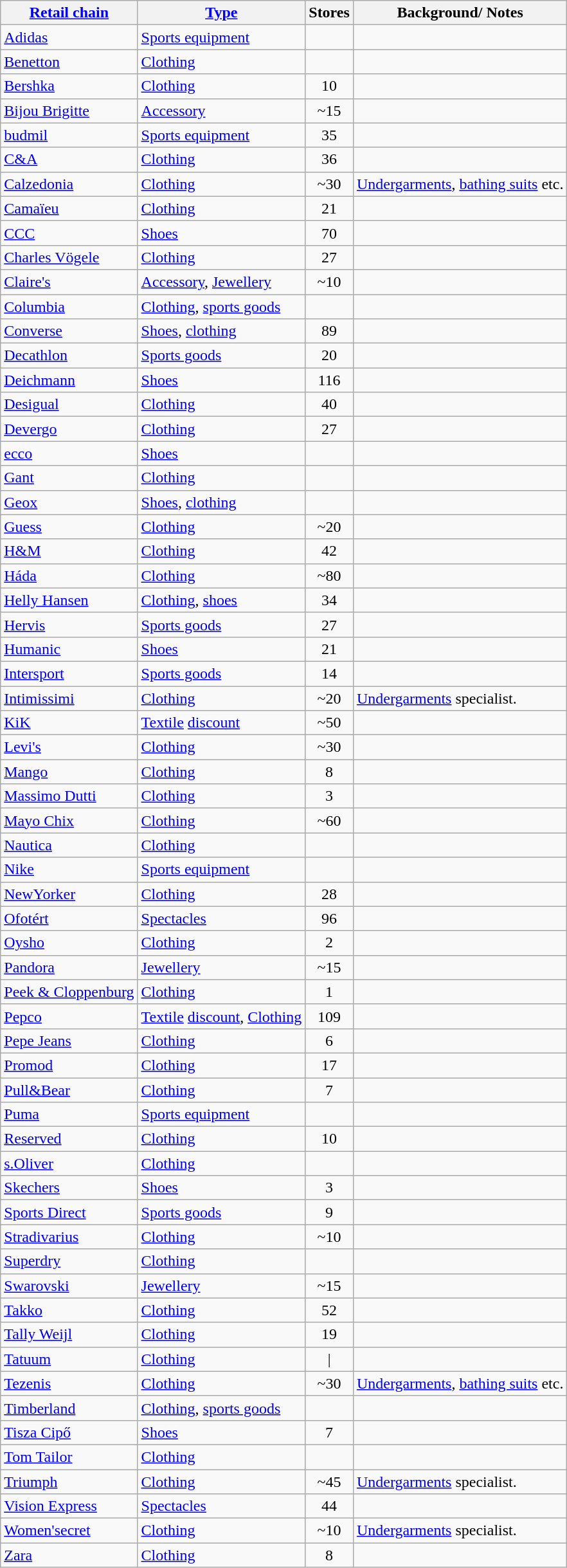<table class="wikitable sortable">
<tr>
<th><a href='#'>Retail chain</a></th>
<th><a href='#'>Type</a></th>
<th>Stores</th>
<th class=unsortable>Background/ Notes</th>
</tr>
<tr>
<td><a href='#'>Adidas</a></td>
<td><a href='#'>Sports equipment</a></td>
<td style="text-align:center;"></td>
<td></td>
</tr>
<tr>
<td><a href='#'>Benetton</a></td>
<td><a href='#'>Clothing</a></td>
<td style="text-align:center;"></td>
<td></td>
</tr>
<tr>
<td><a href='#'>Bershka</a></td>
<td><a href='#'>Clothing</a></td>
<td style="text-align:center;">10</td>
<td></td>
</tr>
<tr>
<td><a href='#'>Bijou Brigitte</a></td>
<td><a href='#'>Accessory</a></td>
<td style="text-align:center;">~15</td>
<td></td>
</tr>
<tr>
<td><a href='#'>budmil</a></td>
<td><a href='#'>Sports equipment</a></td>
<td style="text-align:center;">35</td>
<td></td>
</tr>
<tr>
<td><a href='#'>C&A</a></td>
<td><a href='#'>Clothing</a></td>
<td style="text-align:center;">36</td>
<td></td>
</tr>
<tr>
<td><a href='#'>Calzedonia</a></td>
<td><a href='#'>Clothing</a></td>
<td style="text-align:center;">~30</td>
<td><a href='#'>Undergarments</a>, <a href='#'>bathing suits</a> etc.</td>
</tr>
<tr>
<td><a href='#'>Camaïeu</a></td>
<td><a href='#'>Clothing</a></td>
<td style="text-align:center;">21</td>
<td></td>
</tr>
<tr>
<td><a href='#'>CCC</a></td>
<td><a href='#'>Shoes</a></td>
<td style="text-align:center;">70</td>
<td></td>
</tr>
<tr>
<td><a href='#'>Charles Vögele</a></td>
<td><a href='#'>Clothing</a></td>
<td style="text-align:center;">27</td>
<td></td>
</tr>
<tr>
<td><a href='#'>Claire's</a></td>
<td><a href='#'>Accessory</a>, <a href='#'>Jewellery</a></td>
<td style="text-align:center;">~10</td>
<td></td>
</tr>
<tr>
<td><a href='#'>Columbia</a></td>
<td><a href='#'>Clothing</a>, <a href='#'>sports goods</a></td>
<td style="text-align:center;"></td>
<td></td>
</tr>
<tr>
<td><a href='#'>Converse</a></td>
<td><a href='#'>Shoes</a>, <a href='#'>clothing</a></td>
<td style="text-align:center;">89</td>
<td></td>
</tr>
<tr>
<td><a href='#'>Decathlon</a></td>
<td><a href='#'>Sports goods</a></td>
<td style="text-align:center;">20</td>
<td></td>
</tr>
<tr>
<td><a href='#'>Deichmann</a></td>
<td><a href='#'>Shoes</a></td>
<td style="text-align:center;">116</td>
<td></td>
</tr>
<tr>
<td><a href='#'>Desigual</a></td>
<td><a href='#'>Clothing</a></td>
<td style="text-align:center;">40</td>
<td></td>
</tr>
<tr>
<td><a href='#'>Devergo</a></td>
<td><a href='#'>Clothing</a></td>
<td style="text-align:center;">27</td>
<td></td>
</tr>
<tr>
<td><a href='#'>ecco</a></td>
<td><a href='#'>Shoes</a></td>
<td style="text-align:center;"></td>
<td></td>
</tr>
<tr>
<td><a href='#'>Gant</a></td>
<td><a href='#'>Clothing</a></td>
<td style="text-align:center;"></td>
<td></td>
</tr>
<tr>
<td><a href='#'>Geox</a></td>
<td><a href='#'>Shoes</a>, <a href='#'>clothing</a></td>
<td style="text-align:center;"></td>
<td></td>
</tr>
<tr>
<td><a href='#'>Guess</a></td>
<td><a href='#'>Clothing</a></td>
<td style="text-align:center;">~20</td>
<td></td>
</tr>
<tr>
<td><a href='#'>H&M</a></td>
<td><a href='#'>Clothing</a></td>
<td style="text-align:center;">42</td>
<td></td>
</tr>
<tr>
<td><a href='#'>Háda</a></td>
<td><a href='#'>Clothing</a></td>
<td style="text-align:center;">~80</td>
<td></td>
</tr>
<tr>
<td><a href='#'>Helly Hansen</a></td>
<td><a href='#'>Clothing</a>, <a href='#'>shoes</a></td>
<td style="text-align:center;">34</td>
<td></td>
</tr>
<tr>
<td><a href='#'>Hervis</a></td>
<td><a href='#'>Sports goods</a></td>
<td style="text-align:center;">27</td>
<td></td>
</tr>
<tr>
<td><a href='#'>Humanic</a></td>
<td><a href='#'>Shoes</a></td>
<td style="text-align:center;">21</td>
<td></td>
</tr>
<tr>
<td><a href='#'>Intersport</a></td>
<td><a href='#'>Sports goods</a></td>
<td style="text-align:center;">14</td>
<td></td>
</tr>
<tr>
<td><a href='#'>Intimissimi</a></td>
<td><a href='#'>Clothing</a></td>
<td style="text-align:center;">~20</td>
<td><a href='#'>Undergarments</a> specialist.</td>
</tr>
<tr>
<td><a href='#'>KiK</a></td>
<td><a href='#'>Textile</a> <a href='#'>discount</a></td>
<td style="text-align:center;">~50</td>
<td></td>
</tr>
<tr>
<td><a href='#'>Levi's</a></td>
<td><a href='#'>Clothing</a></td>
<td style="text-align:center;">~30</td>
<td></td>
</tr>
<tr>
<td><a href='#'>Mango</a></td>
<td><a href='#'>Clothing</a></td>
<td style="text-align:center;">8</td>
<td></td>
</tr>
<tr>
<td><a href='#'>Massimo Dutti</a></td>
<td><a href='#'>Clothing</a></td>
<td style="text-align:center;">3</td>
<td></td>
</tr>
<tr>
<td><a href='#'>Mayo Chix</a></td>
<td><a href='#'>Clothing</a></td>
<td style="text-align:center;">~60</td>
<td></td>
</tr>
<tr>
<td><a href='#'>Nautica</a></td>
<td><a href='#'>Clothing</a></td>
<td style="text-align:center;"></td>
<td></td>
</tr>
<tr>
<td><a href='#'>Nike</a></td>
<td><a href='#'>Sports equipment</a></td>
<td style="text-align:center;"></td>
<td></td>
</tr>
<tr>
<td><a href='#'>NewYorker</a></td>
<td><a href='#'>Clothing</a></td>
<td style="text-align:center;">28</td>
<td></td>
</tr>
<tr>
<td><a href='#'>Ofotért</a></td>
<td><a href='#'>Spectacles</a></td>
<td style="text-align:center;">96</td>
<td></td>
</tr>
<tr>
<td><a href='#'>Oysho</a></td>
<td><a href='#'>Clothing</a></td>
<td style="text-align:center;">2</td>
<td></td>
</tr>
<tr>
<td><a href='#'>Pandora</a></td>
<td><a href='#'>Jewellery</a></td>
<td style="text-align:center;">~15</td>
<td></td>
</tr>
<tr>
<td><a href='#'>Peek & Cloppenburg</a></td>
<td><a href='#'>Clothing</a></td>
<td style="text-align:center;">1</td>
<td></td>
</tr>
<tr>
<td><a href='#'>Pepco</a></td>
<td><a href='#'>Textile</a> <a href='#'>discount</a>, <a href='#'>Clothing</a></td>
<td style="text-align:center;">109</td>
<td></td>
</tr>
<tr>
<td><a href='#'>Pepe Jeans</a></td>
<td><a href='#'>Clothing</a></td>
<td style="text-align:center;">6</td>
<td></td>
</tr>
<tr>
<td><a href='#'>Promod</a></td>
<td><a href='#'>Clothing</a></td>
<td style="text-align:center;">17</td>
<td></td>
</tr>
<tr>
<td><a href='#'>Pull&Bear</a></td>
<td><a href='#'>Clothing</a></td>
<td style="text-align:center;">7</td>
<td></td>
</tr>
<tr>
<td><a href='#'>Puma</a></td>
<td><a href='#'>Sports equipment</a></td>
<td style="text-align:center;"></td>
<td></td>
</tr>
<tr>
<td><a href='#'>Reserved</a></td>
<td><a href='#'>Clothing</a></td>
<td style="text-align:center;">10</td>
<td></td>
</tr>
<tr>
<td><a href='#'>s.Oliver</a></td>
<td><a href='#'>Clothing</a></td>
<td style="text-align:center;"></td>
<td></td>
</tr>
<tr>
<td><a href='#'>Skechers</a></td>
<td><a href='#'>Shoes</a></td>
<td style="text-align:center;">3</td>
<td></td>
</tr>
<tr>
<td><a href='#'>Sports Direct</a></td>
<td><a href='#'>Sports goods</a></td>
<td style="text-align:center;">9</td>
<td></td>
</tr>
<tr>
<td><a href='#'>Stradivarius</a></td>
<td><a href='#'>Clothing</a></td>
<td style="text-align:center;">~10</td>
<td></td>
</tr>
<tr>
<td><a href='#'>Superdry</a></td>
<td><a href='#'>Clothing</a></td>
<td style="text-align:center;"></td>
<td></td>
</tr>
<tr>
<td><a href='#'>Swarovski</a></td>
<td><a href='#'>Jewellery</a></td>
<td style="text-align:center;">~15</td>
<td></td>
</tr>
<tr>
<td><a href='#'>Takko</a></td>
<td><a href='#'>Clothing</a></td>
<td style="text-align:center;">52</td>
<td></td>
</tr>
<tr>
<td><a href='#'>Tally Weijl</a></td>
<td><a href='#'>Clothing</a></td>
<td style="text-align:center;">19</td>
<td></td>
</tr>
<tr>
<td><a href='#'>Tatuum</a></td>
<td><a href='#'>Clothing</a></td>
<td style="text-align:center;">|</td>
</tr>
<tr>
<td><a href='#'>Tezenis</a></td>
<td><a href='#'>Clothing</a></td>
<td style="text-align:center;">~30</td>
<td><a href='#'>Undergarments</a>, <a href='#'>bathing suits</a> etc.</td>
</tr>
<tr>
<td><a href='#'>Timberland</a></td>
<td><a href='#'>Clothing</a>, <a href='#'>sports goods</a></td>
<td style="text-align:center;"></td>
<td></td>
</tr>
<tr>
<td><a href='#'>Tisza Cipő</a></td>
<td><a href='#'>Shoes</a></td>
<td style="text-align:center;">7</td>
<td></td>
</tr>
<tr>
<td><a href='#'>Tom Tailor</a></td>
<td><a href='#'>Clothing</a></td>
<td style="text-align:center;"></td>
<td></td>
</tr>
<tr>
<td><a href='#'>Triumph</a></td>
<td><a href='#'>Clothing</a></td>
<td style="text-align:center;">~45</td>
<td><a href='#'>Undergarments</a> specialist.</td>
</tr>
<tr>
<td><a href='#'>Vision Express</a></td>
<td><a href='#'>Spectacles</a></td>
<td style="text-align:center;">44</td>
<td></td>
</tr>
<tr>
<td><a href='#'>Women'secret</a></td>
<td><a href='#'>Clothing</a></td>
<td style="text-align:center;">~10</td>
<td><a href='#'>Undergarments</a> specialist.</td>
</tr>
<tr>
<td><a href='#'>Zara</a></td>
<td><a href='#'>Clothing</a></td>
<td style="text-align:center;">8</td>
<td></td>
</tr>
</table>
